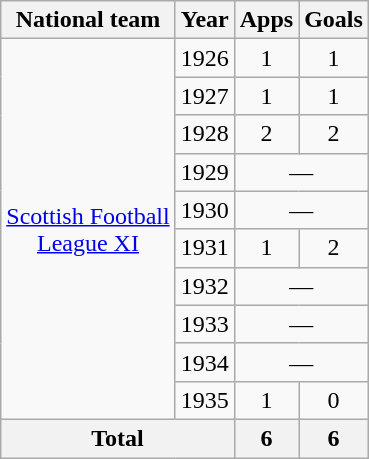<table class="wikitable" style="font-size:100%; text-align: center">
<tr>
<th>National team</th>
<th>Year</th>
<th>Apps</th>
<th>Goals</th>
</tr>
<tr>
<td rowspan="10"><a href='#'>Scottish Football<br>League XI</a></td>
<td>1926</td>
<td>1</td>
<td>1</td>
</tr>
<tr>
<td>1927</td>
<td>1</td>
<td>1</td>
</tr>
<tr>
<td>1928</td>
<td>2</td>
<td>2</td>
</tr>
<tr>
<td>1929</td>
<td colspan=2>—</td>
</tr>
<tr>
<td>1930</td>
<td colspan=2>—</td>
</tr>
<tr>
<td>1931</td>
<td>1</td>
<td>2</td>
</tr>
<tr>
<td>1932</td>
<td colspan=2>—</td>
</tr>
<tr>
<td>1933</td>
<td colspan=2>—</td>
</tr>
<tr>
<td>1934</td>
<td colspan=2>—</td>
</tr>
<tr>
<td>1935</td>
<td>1</td>
<td>0</td>
</tr>
<tr>
<th colspan=2>Total</th>
<th>6</th>
<th>6</th>
</tr>
</table>
